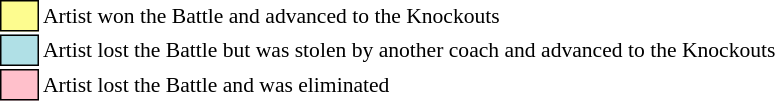<table class="toccolours" style="font-size: 90%; white-space: nowrap;">
<tr>
<td style="background:#fdfc8f; border:1px solid black;">      </td>
<td>Artist won the Battle and advanced to the Knockouts</td>
</tr>
<tr>
<td style="background:#b0e0e6; border:1px solid black;">      </td>
<td>Artist lost the Battle but was stolen by another coach and advanced to the Knockouts</td>
</tr>
<tr>
<td style="background:pink; border:1px solid black;">      </td>
<td>Artist lost the Battle and was eliminated</td>
</tr>
</table>
